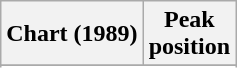<table class="wikitable sortable">
<tr>
<th align="left">Chart (1989)</th>
<th align="center">Peak<br>position</th>
</tr>
<tr>
</tr>
<tr>
</tr>
</table>
